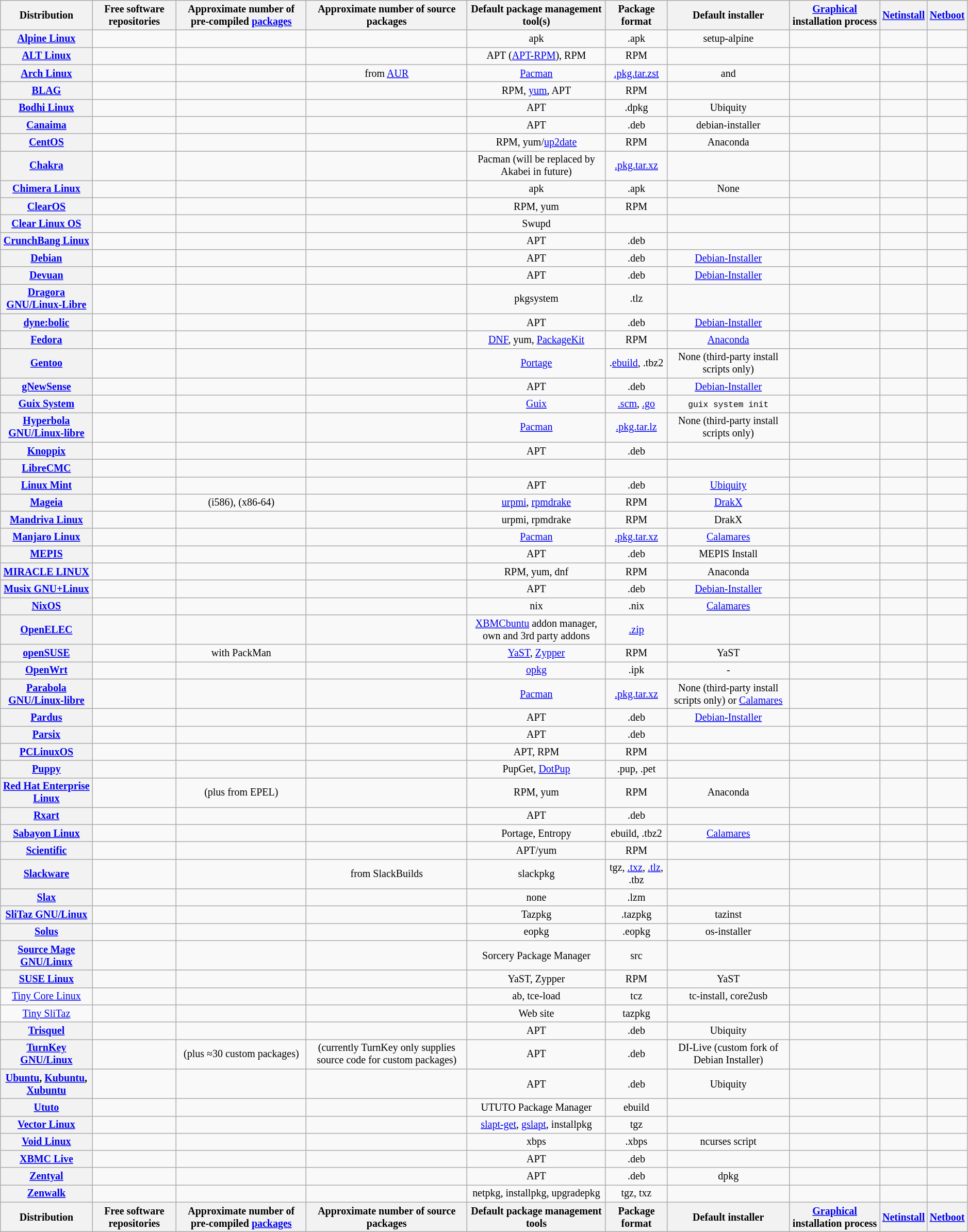<table class="wikitable sortable sort-under" style="font-size: smaller; text-align: center; width: auto">
<tr>
<th>Distribution</th>
<th>Free software repositories</th>
<th abbr="Packages">Approximate number of pre-compiled <a href='#'>packages</a></th>
<th abbr="Source packages">Approximate number of source packages</th>
<th>Default package management tool(s)</th>
<th abbr="Format">Package format</th>
<th>Default installer</th>
<th abbr="Graphical installation"><a href='#'>Graphical</a> installation process</th>
<th><a href='#'>Netinstall</a></th>
<th><a href='#'>Netboot</a></th>
</tr>
<tr>
<th><a href='#'>Alpine Linux</a></th>
<td></td>
<td></td>
<td></td>
<td>apk</td>
<td>.apk</td>
<td>setup-alpine</td>
<td></td>
<td></td>
<td></td>
</tr>
<tr>
<th><a href='#'>ALT Linux</a></th>
<td></td>
<td></td>
<td></td>
<td>APT (<a href='#'>APT-RPM</a>), RPM</td>
<td>RPM</td>
<td></td>
<td></td>
<td></td>
<td></td>
</tr>
<tr>
<th><a href='#'>Arch Linux</a></th>
<td></td>
<td></td>
<td> from <a href='#'>AUR</a></td>
<td><a href='#'>Pacman</a></td>
<td><a href='#'>.pkg.tar.zst</a></td>
<td> and </td>
<td></td>
<td></td>
<td></td>
</tr>
<tr>
<th><a href='#'>BLAG</a></th>
<td></td>
<td></td>
<td></td>
<td>RPM, <a href='#'>yum</a>, APT</td>
<td>RPM</td>
<td></td>
<td></td>
<td></td>
<td></td>
</tr>
<tr>
<th><a href='#'>Bodhi Linux</a></th>
<td></td>
<td></td>
<td></td>
<td>APT</td>
<td>.dpkg</td>
<td>Ubiquity</td>
<td></td>
<td></td>
<td></td>
</tr>
<tr>
<th><a href='#'>Canaima</a></th>
<td></td>
<td></td>
<td></td>
<td>APT</td>
<td>.deb</td>
<td>debian-installer</td>
<td></td>
<td></td>
<td></td>
</tr>
<tr>
<th><a href='#'>CentOS</a></th>
<td></td>
<td></td>
<td></td>
<td>RPM, yum/<a href='#'>up2date</a></td>
<td>RPM</td>
<td>Anaconda</td>
<td></td>
<td></td>
<td></td>
</tr>
<tr>
<th><a href='#'>Chakra</a></th>
<td></td>
<td></td>
<td></td>
<td>Pacman (will be replaced by Akabei in future)</td>
<td><a href='#'>.pkg.tar.xz</a></td>
<td></td>
<td></td>
<td></td>
<td></td>
</tr>
<tr>
<th><a href='#'>Chimera Linux</a></th>
<td></td>
<td></td>
<td></td>
<td>apk</td>
<td>.apk</td>
<td>None</td>
<td></td>
<td></td>
<td></td>
</tr>
<tr>
<th><a href='#'>ClearOS</a></th>
<td></td>
<td></td>
<td></td>
<td>RPM, yum</td>
<td>RPM</td>
<td></td>
<td></td>
<td></td>
<td></td>
</tr>
<tr>
<th><a href='#'>Clear Linux OS</a></th>
<td></td>
<td></td>
<td></td>
<td>Swupd</td>
<td></td>
<td></td>
<td></td>
<td></td>
<td></td>
</tr>
<tr>
<th><a href='#'>CrunchBang Linux</a></th>
<td></td>
<td></td>
<td></td>
<td>APT</td>
<td>.deb</td>
<td></td>
<td></td>
<td></td>
<td></td>
</tr>
<tr>
<th><a href='#'>Debian</a></th>
<td></td>
<td></td>
<td></td>
<td>APT</td>
<td>.deb</td>
<td><a href='#'>Debian-Installer</a></td>
<td></td>
<td></td>
<td></td>
</tr>
<tr>
<th><a href='#'>Devuan</a></th>
<td></td>
<td></td>
<td></td>
<td>APT</td>
<td>.deb</td>
<td><a href='#'>Debian-Installer</a></td>
<td></td>
<td></td>
<td></td>
</tr>
<tr>
<th><a href='#'>Dragora GNU/Linux-Libre</a></th>
<td></td>
<td></td>
<td></td>
<td>pkgsystem</td>
<td>.tlz</td>
<td></td>
<td></td>
<td></td>
<td></td>
</tr>
<tr>
<th><a href='#'>dyne:bolic</a></th>
<td></td>
<td></td>
<td></td>
<td>APT</td>
<td>.deb</td>
<td><a href='#'>Debian-Installer</a></td>
<td></td>
<td></td>
<td></td>
</tr>
<tr>
<th><a href='#'>Fedora</a></th>
<td></td>
<td></td>
<td></td>
<td><a href='#'>DNF</a>, yum, <a href='#'>PackageKit</a></td>
<td>RPM</td>
<td><a href='#'>Anaconda</a></td>
<td></td>
<td></td>
<td></td>
</tr>
<tr>
<th><a href='#'>Gentoo</a></th>
<td></td>
<td></td>
<td></td>
<td><a href='#'>Portage</a></td>
<td>.<a href='#'>ebuild</a>, .tbz2</td>
<td>None (third-party install scripts only)</td>
<td></td>
<td></td>
<td></td>
</tr>
<tr>
<th><a href='#'>gNewSense</a></th>
<td></td>
<td></td>
<td></td>
<td>APT</td>
<td>.deb</td>
<td><a href='#'>Debian-Installer</a></td>
<td></td>
<td></td>
<td></td>
</tr>
<tr>
<th><a href='#'>Guix System</a></th>
<td></td>
<td></td>
<td></td>
<td><a href='#'>Guix</a></td>
<td><a href='#'>.scm</a>, <a href='#'>.go</a></td>
<td><code>guix system init</code></td>
<td></td>
<td></td>
<td></td>
</tr>
<tr>
<th><a href='#'>Hyperbola GNU/Linux-libre</a></th>
<td></td>
<td></td>
<td></td>
<td><a href='#'>Pacman</a></td>
<td><a href='#'>.pkg.tar.lz</a></td>
<td>None (third-party install scripts only)</td>
<td></td>
<td></td>
<td></td>
</tr>
<tr>
<th><a href='#'>Knoppix</a></th>
<td></td>
<td></td>
<td></td>
<td>APT</td>
<td>.deb</td>
<td></td>
<td></td>
<td></td>
<td></td>
</tr>
<tr>
<th><a href='#'>LibreCMC</a></th>
<td></td>
<td></td>
<td></td>
<td></td>
<td></td>
<td></td>
<td></td>
<td></td>
<td></td>
</tr>
<tr>
<th><a href='#'>Linux Mint</a></th>
<td></td>
<td></td>
<td></td>
<td>APT</td>
<td>.deb</td>
<td><a href='#'>Ubiquity</a></td>
<td></td>
<td></td>
<td></td>
</tr>
<tr>
<th><a href='#'>Mageia</a></th>
<td></td>
<td> (i586),  (x86-64)</td>
<td></td>
<td><a href='#'>urpmi</a>, <a href='#'>rpmdrake</a></td>
<td>RPM</td>
<td><a href='#'>DrakX</a></td>
<td></td>
<td></td>
<td></td>
</tr>
<tr>
<th><a href='#'>Mandriva Linux</a></th>
<td></td>
<td></td>
<td></td>
<td>urpmi, rpmdrake</td>
<td>RPM</td>
<td>DrakX</td>
<td></td>
<td></td>
<td></td>
</tr>
<tr>
<th><a href='#'>Manjaro Linux</a></th>
<td></td>
<td></td>
<td></td>
<td><a href='#'>Pacman</a></td>
<td><a href='#'>.pkg.tar.xz</a></td>
<td><a href='#'>Calamares</a></td>
<td></td>
<td></td>
<td></td>
</tr>
<tr>
<th><a href='#'>MEPIS</a></th>
<td></td>
<td></td>
<td></td>
<td>APT</td>
<td>.deb</td>
<td>MEPIS Install</td>
<td></td>
<td></td>
<td></td>
</tr>
<tr>
<th><a href='#'>MIRACLE LINUX</a></th>
<td></td>
<td></td>
<td></td>
<td>RPM, yum, dnf</td>
<td>RPM</td>
<td>Anaconda</td>
<td></td>
<td></td>
<td></td>
</tr>
<tr>
<th><a href='#'>Musix GNU+Linux</a></th>
<td></td>
<td></td>
<td></td>
<td>APT</td>
<td>.deb</td>
<td><a href='#'>Debian-Installer</a></td>
<td></td>
<td></td>
<td></td>
</tr>
<tr>
<th><a href='#'>NixOS</a></th>
<td></td>
<td></td>
<td></td>
<td>nix</td>
<td>.nix</td>
<td><a href='#'>Calamares</a></td>
<td></td>
<td></td>
<td></td>
</tr>
<tr>
<th><a href='#'>OpenELEC</a></th>
<td></td>
<td></td>
<td></td>
<td><a href='#'>XBMCbuntu</a> addon manager, own and 3rd party addons</td>
<td><a href='#'>.zip</a></td>
<td></td>
<td></td>
<td></td>
<td></td>
</tr>
<tr>
<th><a href='#'>openSUSE</a></th>
<td></td>
<td> with PackMan</td>
<td></td>
<td><a href='#'>YaST</a>, <a href='#'>Zypper</a></td>
<td>RPM</td>
<td>YaST</td>
<td></td>
<td></td>
<td></td>
</tr>
<tr>
<th><a href='#'>OpenWrt</a></th>
<td></td>
<td></td>
<td></td>
<td><a href='#'>opkg</a></td>
<td>.ipk</td>
<td>-</td>
<td></td>
<td></td>
<td></td>
</tr>
<tr>
<th><a href='#'>Parabola GNU/Linux-libre</a></th>
<td></td>
<td></td>
<td></td>
<td><a href='#'>Pacman</a></td>
<td><a href='#'>.pkg.tar.xz</a></td>
<td>None (third-party install scripts only) or <a href='#'>Calamares</a></td>
<td></td>
<td></td>
<td></td>
</tr>
<tr>
<th><a href='#'>Pardus</a></th>
<td></td>
<td></td>
<td></td>
<td>APT</td>
<td>.deb</td>
<td><a href='#'>Debian-Installer</a></td>
<td></td>
<td></td>
<td></td>
</tr>
<tr>
<th><a href='#'>Parsix</a></th>
<td></td>
<td></td>
<td></td>
<td>APT</td>
<td>.deb</td>
<td></td>
<td></td>
<td></td>
<td></td>
</tr>
<tr>
<th><a href='#'>PCLinuxOS</a></th>
<td></td>
<td></td>
<td></td>
<td>APT, RPM</td>
<td>RPM</td>
<td></td>
<td></td>
<td></td>
<td></td>
</tr>
<tr>
<th><a href='#'>Puppy</a></th>
<td></td>
<td></td>
<td></td>
<td>PupGet, <a href='#'>DotPup</a></td>
<td>.pup, .pet</td>
<td></td>
<td></td>
<td></td>
<td></td>
</tr>
<tr>
<th><a href='#'>Red Hat Enterprise Linux</a></th>
<td></td>
<td> (plus  from EPEL)</td>
<td></td>
<td>RPM, yum</td>
<td>RPM</td>
<td>Anaconda</td>
<td></td>
<td></td>
<td></td>
</tr>
<tr>
<th><a href='#'>Rxart</a></th>
<td></td>
<td></td>
<td></td>
<td>APT</td>
<td>.deb</td>
<td></td>
<td></td>
<td></td>
<td></td>
</tr>
<tr>
<th><a href='#'>Sabayon Linux</a></th>
<td></td>
<td></td>
<td></td>
<td>Portage, Entropy</td>
<td>ebuild, .tbz2</td>
<td><a href='#'>Calamares</a></td>
<td></td>
<td></td>
<td></td>
</tr>
<tr>
<th><a href='#'>Scientific</a></th>
<td></td>
<td></td>
<td></td>
<td>APT/yum</td>
<td>RPM</td>
<td></td>
<td></td>
<td></td>
<td></td>
</tr>
<tr>
<th><a href='#'>Slackware</a></th>
<td></td>
<td></td>
<td> from SlackBuilds</td>
<td>slackpkg</td>
<td>tgz, <a href='#'>.txz</a>, <a href='#'>.tlz</a>, .tbz</td>
<td></td>
<td></td>
<td></td>
<td></td>
</tr>
<tr>
<th><a href='#'>Slax</a></th>
<td></td>
<td></td>
<td></td>
<td>none</td>
<td>.lzm</td>
<td></td>
<td></td>
<td></td>
<td></td>
</tr>
<tr>
<th><a href='#'>SliTaz GNU/Linux</a></th>
<td></td>
<td></td>
<td></td>
<td>Tazpkg</td>
<td>.tazpkg</td>
<td>tazinst</td>
<td></td>
<td></td>
<td></td>
</tr>
<tr>
<th><a href='#'>Solus</a></th>
<td></td>
<td></td>
<td></td>
<td>eopkg</td>
<td>.eopkg</td>
<td>os-installer</td>
<td></td>
<td></td>
<td></td>
</tr>
<tr>
<th><a href='#'>Source Mage GNU/Linux</a></th>
<td></td>
<td></td>
<td></td>
<td>Sorcery Package Manager</td>
<td>src</td>
<td></td>
<td></td>
<td></td>
<td></td>
</tr>
<tr>
<th><a href='#'>SUSE Linux</a></th>
<td></td>
<td></td>
<td></td>
<td>YaST, Zypper</td>
<td>RPM</td>
<td>YaST</td>
<td></td>
<td></td>
<td></td>
</tr>
<tr>
<td><a href='#'>Tiny Core Linux</a></td>
<td></td>
<td></td>
<td></td>
<td>ab, tce-load</td>
<td>tcz</td>
<td>tc-install, core2usb</td>
<td></td>
<td></td>
<td></td>
</tr>
<tr>
<td><a href='#'>Tiny SliTaz</a></td>
<td></td>
<td></td>
<td></td>
<td>Web site</td>
<td>tazpkg</td>
<td></td>
<td></td>
<td></td>
<td></td>
</tr>
<tr>
<th><a href='#'>Trisquel</a></th>
<td></td>
<td></td>
<td></td>
<td>APT</td>
<td>.deb</td>
<td>Ubiquity</td>
<td></td>
<td></td>
<td></td>
</tr>
<tr>
<th><a href='#'>TurnKey GNU/Linux</a></th>
<td></td>
<td> (plus ≈30 custom packages)</td>
<td> (currently TurnKey only supplies source code for custom packages)</td>
<td>APT</td>
<td>.deb</td>
<td>DI-Live (custom fork of Debian Installer)</td>
<td></td>
<td></td>
<td></td>
</tr>
<tr>
<th><a href='#'>Ubuntu</a>, <a href='#'>Kubuntu</a>, <a href='#'>Xubuntu</a></th>
<td></td>
<td></td>
<td></td>
<td>APT</td>
<td>.deb</td>
<td>Ubiquity</td>
<td></td>
<td></td>
<td></td>
</tr>
<tr>
<th><a href='#'>Ututo</a></th>
<td></td>
<td></td>
<td></td>
<td>UTUTO Package Manager</td>
<td>ebuild</td>
<td></td>
<td></td>
<td></td>
<td></td>
</tr>
<tr>
<th><a href='#'>Vector Linux</a></th>
<td></td>
<td></td>
<td></td>
<td><a href='#'>slapt-get</a>, <a href='#'>gslapt</a>, installpkg</td>
<td>tgz</td>
<td></td>
<td></td>
<td></td>
<td></td>
</tr>
<tr>
<th><a href='#'>Void Linux</a></th>
<td></td>
<td></td>
<td></td>
<td>xbps</td>
<td>.xbps</td>
<td>ncurses script</td>
<td></td>
<td></td>
<td></td>
</tr>
<tr>
<th><a href='#'>XBMC Live</a></th>
<td></td>
<td></td>
<td></td>
<td>APT</td>
<td>.deb</td>
<td></td>
<td></td>
<td></td>
<td></td>
</tr>
<tr>
<th><a href='#'>Zentyal</a></th>
<td></td>
<td></td>
<td></td>
<td>APT</td>
<td>.deb</td>
<td>dpkg</td>
<td></td>
<td></td>
<td></td>
</tr>
<tr>
<th><a href='#'>Zenwalk</a></th>
<td></td>
<td></td>
<td></td>
<td>netpkg, installpkg, upgradepkg</td>
<td>tgz, txz</td>
<td></td>
<td></td>
<td></td>
<td></td>
</tr>
<tr class="sortbottom">
<th>Distribution</th>
<th>Free software repositories</th>
<th abbr="Packages">Approximate number of pre-compiled <a href='#'>packages</a></th>
<th abbr="Source packages">Approximate number of source packages</th>
<th>Default package management tools</th>
<th abbr="Format">Package format</th>
<th>Default installer</th>
<th abbr="Graphical installation"><a href='#'>Graphical</a> installation process</th>
<th><a href='#'>Netinstall</a></th>
<th><a href='#'>Netboot</a></th>
</tr>
</table>
